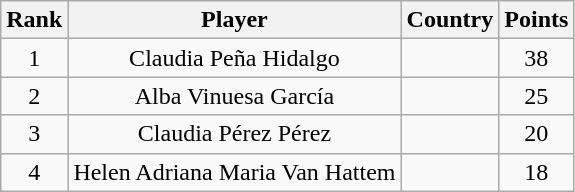<table class="wikitable" style="text-align:center">
<tr>
<th>Rank</th>
<th>Player</th>
<th>Country</th>
<th>Points</th>
</tr>
<tr>
<td>1</td>
<td>Claudia Peña Hidalgo</td>
<td></td>
<td>38</td>
</tr>
<tr>
<td>2</td>
<td>Alba Vinuesa García</td>
<td></td>
<td>25</td>
</tr>
<tr>
<td>3</td>
<td>Claudia Pérez Pérez</td>
<td></td>
<td>20</td>
</tr>
<tr>
<td>4</td>
<td>Helen Adriana Maria Van Hattem</td>
<td></td>
<td>18</td>
</tr>
</table>
